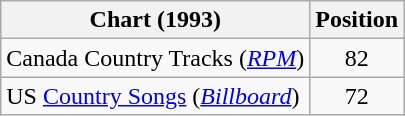<table class="wikitable sortable">
<tr>
<th scope="col">Chart (1993)</th>
<th scope="col">Position</th>
</tr>
<tr>
<td>Canada Country Tracks (<em><a href='#'>RPM</a></em>)</td>
<td align="center">82</td>
</tr>
<tr>
<td>US <a href='#'>Country Songs</a> (<em><a href='#'>Billboard</a></em>)</td>
<td align="center">72</td>
</tr>
</table>
